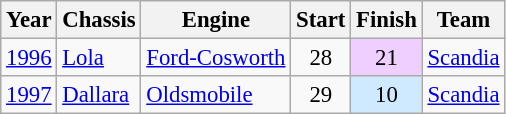<table class="wikitable" style="font-size: 95%;">
<tr>
<th>Year</th>
<th>Chassis</th>
<th>Engine</th>
<th>Start</th>
<th>Finish</th>
<th>Team</th>
</tr>
<tr>
<td><a href='#'>1996</a></td>
<td><a href='#'>Lola</a></td>
<td><a href='#'>Ford-Cosworth</a></td>
<td align=center>28</td>
<td align=center style="background:#EFCFFF;">21</td>
<td><a href='#'>Scandia</a></td>
</tr>
<tr>
<td><a href='#'>1997</a></td>
<td><a href='#'>Dallara</a></td>
<td><a href='#'>Oldsmobile</a></td>
<td align=center>29</td>
<td align=center style="background:#CFEAFF;">10</td>
<td><a href='#'>Scandia</a></td>
</tr>
</table>
